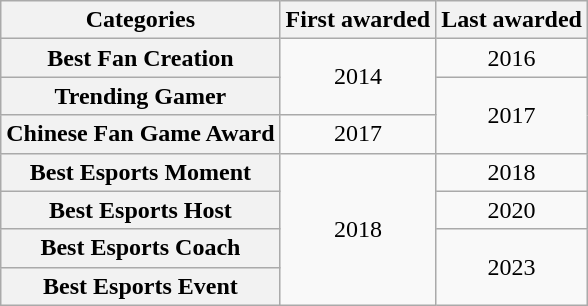<table class="wikitable">
<tr>
<th scope="col">Categories</th>
<th align="center" scope="col">First awarded</th>
<th align="center" scope="col">Last awarded</th>
</tr>
<tr>
<th scope="row">Best Fan Creation</th>
<td rowspan="2" align="center">2014</td>
<td align="center">2016</td>
</tr>
<tr>
<th scope="row">Trending Gamer</th>
<td rowspan="2" align="center">2017</td>
</tr>
<tr>
<th scope="row">Chinese Fan Game Award</th>
<td align="center">2017</td>
</tr>
<tr>
<th scope="row">Best Esports Moment</th>
<td rowspan="4" align="center">2018</td>
<td align="center">2018</td>
</tr>
<tr>
<th scope="row">Best Esports Host</th>
<td align="center">2020</td>
</tr>
<tr>
<th scope="row">Best Esports Coach</th>
<td rowspan="2" align="center">2023</td>
</tr>
<tr>
<th scope="row">Best Esports Event</th>
</tr>
</table>
